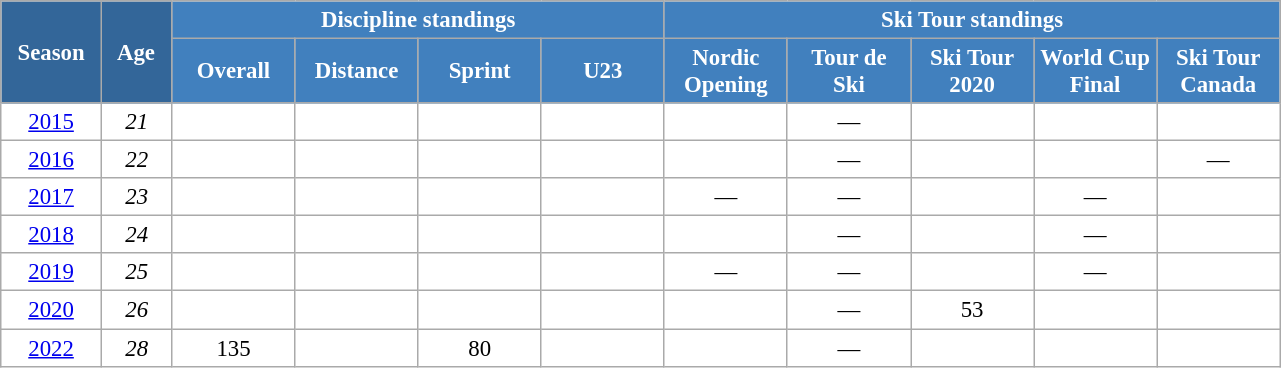<table class="wikitable" style="font-size:95%; text-align:center; border:grey solid 1px; border-collapse:collapse; background:#ffffff;">
<tr>
<th style="background-color:#369; color:white; width:60px;" rowspan="2"> Season </th>
<th style="background-color:#369; color:white; width:40px;" rowspan="2"> Age </th>
<th style="background-color:#4180be; color:white;" colspan="4">Discipline standings</th>
<th style="background-color:#4180be; color:white;" colspan="5">Ski Tour standings</th>
</tr>
<tr>
<th style="background-color:#4180be; color:white; width:75px;">Overall</th>
<th style="background-color:#4180be; color:white; width:75px;">Distance</th>
<th style="background-color:#4180be; color:white; width:75px;">Sprint</th>
<th style="background-color:#4180be; color:white; width:75px;">U23</th>
<th style="background-color:#4180be; color:white; width:75px;">Nordic<br>Opening</th>
<th style="background-color:#4180be; color:white; width:75px;">Tour de<br>Ski</th>
<th style="background-color:#4180be; color:white; width:75px;">Ski Tour<br>2020</th>
<th style="background-color:#4180be; color:white; width:75px;">World Cup<br>Final</th>
<th style="background-color:#4180be; color:white; width:75px;">Ski Tour<br>Canada</th>
</tr>
<tr>
<td><a href='#'>2015</a></td>
<td><em>21</em></td>
<td></td>
<td></td>
<td></td>
<td></td>
<td></td>
<td>—</td>
<td></td>
<td></td>
<td></td>
</tr>
<tr>
<td><a href='#'>2016</a></td>
<td><em>22</em></td>
<td></td>
<td></td>
<td></td>
<td></td>
<td></td>
<td>—</td>
<td></td>
<td></td>
<td>—</td>
</tr>
<tr>
<td><a href='#'>2017</a></td>
<td><em>23</em></td>
<td></td>
<td></td>
<td></td>
<td></td>
<td>—</td>
<td>—</td>
<td></td>
<td>—</td>
<td></td>
</tr>
<tr>
<td><a href='#'>2018</a></td>
<td><em>24</em></td>
<td></td>
<td></td>
<td></td>
<td></td>
<td></td>
<td>—</td>
<td></td>
<td>—</td>
<td></td>
</tr>
<tr>
<td><a href='#'>2019</a></td>
<td><em>25</em></td>
<td></td>
<td></td>
<td></td>
<td></td>
<td>—</td>
<td>—</td>
<td></td>
<td>—</td>
<td></td>
</tr>
<tr>
<td><a href='#'>2020</a></td>
<td><em>26</em></td>
<td></td>
<td></td>
<td></td>
<td></td>
<td></td>
<td>—</td>
<td>53</td>
<td></td>
<td></td>
</tr>
<tr>
<td><a href='#'>2022</a></td>
<td><em>28</em></td>
<td>135</td>
<td></td>
<td>80</td>
<td></td>
<td></td>
<td>—</td>
<td></td>
<td></td>
<td></td>
</tr>
</table>
